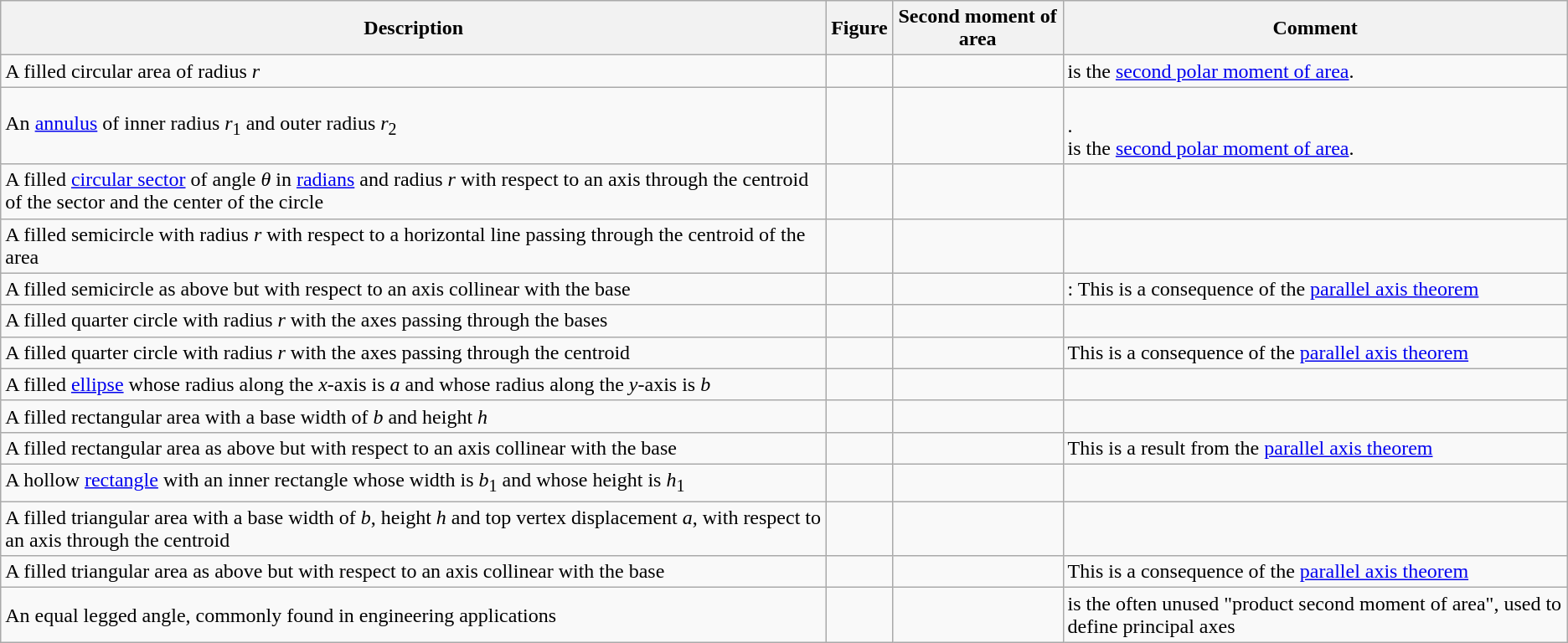<table class="wikitable">
<tr>
<th>Description</th>
<th>Figure</th>
<th>Second moment of area</th>
<th>Comment</th>
</tr>
<tr>
<td>A filled circular area of radius <em>r</em></td>
<td></td>
<td> </td>
<td> is the <a href='#'>second polar moment of area</a>.</td>
</tr>
<tr>
<td>An <a href='#'>annulus</a> of inner radius <em>r</em><sub>1</sub> and outer radius <em>r</em><sub>2</sub></td>
<td></td>
<td></td>
<td><br>.<br> is the <a href='#'>second polar moment of area</a>.</td>
</tr>
<tr>
<td>A filled <a href='#'>circular sector</a> of angle <em>θ</em> in <a href='#'>radians</a> and radius <em>r</em> with respect to an axis through the centroid of the sector and the center of the circle</td>
<td></td>
<td></td>
<td></td>
</tr>
<tr>
<td>A filled semicircle with radius <em>r</em> with respect to a horizontal line passing through the centroid of the area</td>
<td></td>
<td> </td>
<td></td>
</tr>
<tr>
<td>A filled semicircle as above but with respect to an axis collinear with the base</td>
<td></td>
<td> </td>
<td>: This is a consequence of the <a href='#'>parallel axis theorem</a></td>
</tr>
<tr>
<td>A filled quarter circle with radius <em>r</em> with the axes passing through the bases</td>
<td></td>
<td> </td>
<td></td>
</tr>
<tr>
<td>A filled quarter circle with radius <em>r</em> with the axes passing through the centroid</td>
<td></td>
<td> </td>
<td>This is a consequence of the <a href='#'>parallel axis theorem</a></td>
</tr>
<tr>
<td>A filled <a href='#'>ellipse</a> whose radius along the <em>x</em>-axis is <em>a</em> and whose radius along the <em>y</em>-axis is <em>b</em></td>
<td></td>
<td></td>
<td></td>
</tr>
<tr>
<td>A filled rectangular area with a base width of <em>b</em> and height <em>h</em></td>
<td></td>
<td> </td>
<td></td>
</tr>
<tr>
<td>A filled rectangular area as above but with respect to an axis collinear with the base</td>
<td></td>
<td> </td>
<td>This is a result from the <a href='#'>parallel axis theorem</a></td>
</tr>
<tr>
<td>A hollow <a href='#'>rectangle</a> with an inner rectangle whose width is <em>b</em><sub>1</sub> and whose height is <em>h</em><sub>1</sub></td>
<td></td>
<td></td>
<td></td>
</tr>
<tr>
<td>A filled triangular area with a base width of <em>b</em>, height <em>h</em> and top vertex displacement <em>a</em>, with respect to an axis through the centroid</td>
<td></td>
<td> </td>
</tr>
<tr>
<td>A filled triangular area as above but with respect to an axis collinear with the base</td>
<td></td>
<td> </td>
<td>This is a consequence of the <a href='#'>parallel axis theorem</a></td>
</tr>
<tr>
<td>An equal legged angle, commonly found in engineering applications</td>
<td></td>
<td></td>
<td> is the often unused "product second moment of area", used to define principal axes</td>
</tr>
</table>
